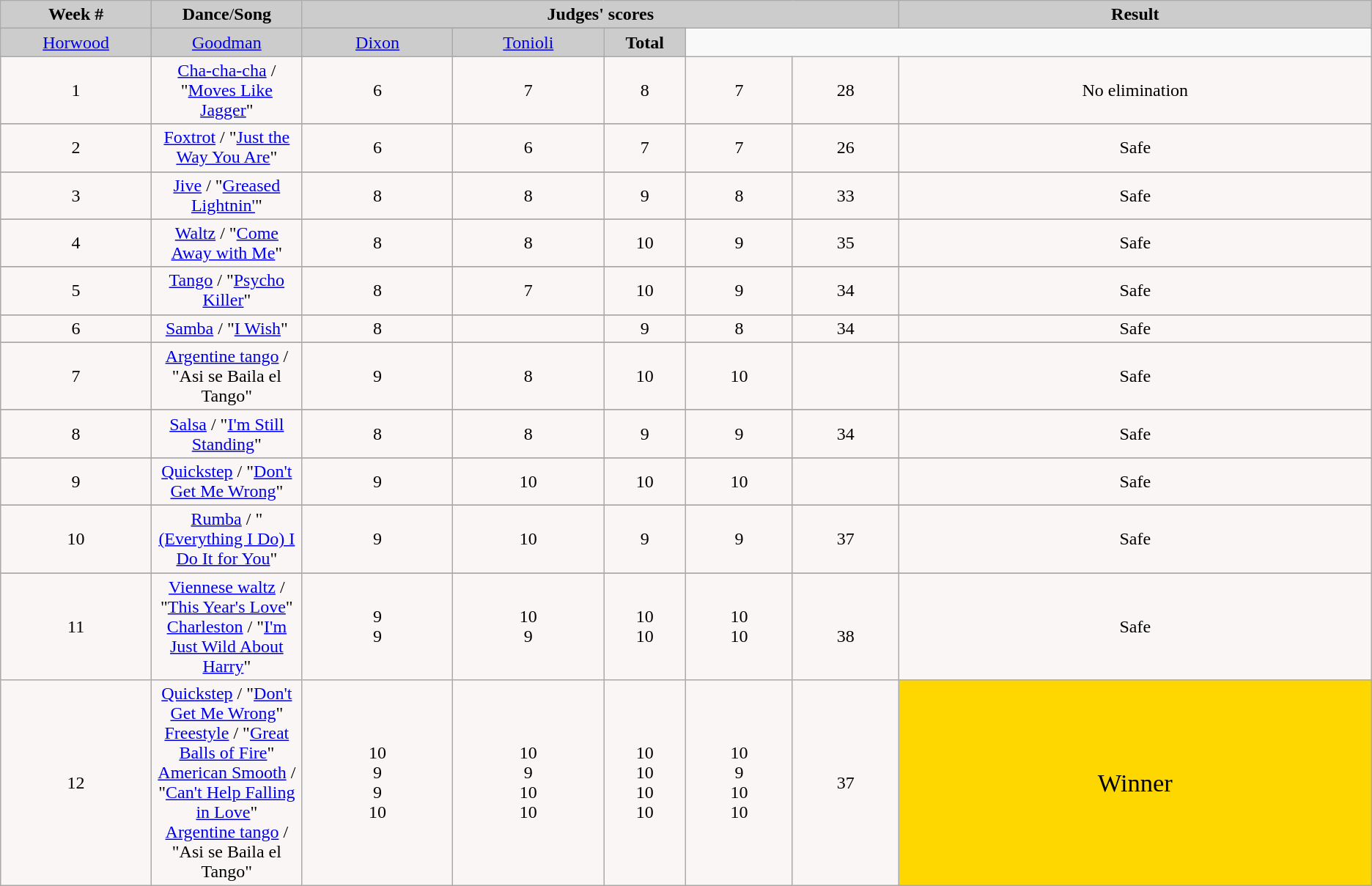<table class="wikitable collapsible collapsed">
<tr>
<td rowspan="2" bgcolor="CCCCCC" align="Center"><strong>Week #</strong></td>
<td rowspan="2" bgcolor="CCCCCC" align="Center"><strong>Dance</strong>/<strong>Song</strong></td>
<td colspan="5" bgcolor="CCCCCC" align="Center"><strong>Judges' scores</strong></td>
<td rowspan="2" bgcolor="CCCCCC" align="Center"><strong>Result</strong></td>
</tr>
<tr>
</tr>
<tr>
<td bgcolor="CCCCCC" width="11%" align="center"><a href='#'>Horwood</a></td>
<td bgcolor="CCCCCC" width="11%" align="center"><a href='#'>Goodman</a></td>
<td bgcolor="CCCCCC" width="11%" align="center"><a href='#'>Dixon</a></td>
<td bgcolor="CCCCCC" width="11%" align="center"><a href='#'>Tonioli</a></td>
<td bgcolor="CCCCCC" width="6%" align="center"><strong>Total</strong></td>
</tr>
<tr>
</tr>
<tr>
<td align="center" bgcolor="FAF6F6">1</td>
<td align="center" bgcolor="FAF6F6"><a href='#'>Cha-cha-cha</a> / "<a href='#'>Moves Like Jagger</a>"</td>
<td align="center" bgcolor="FAF6F6">6</td>
<td align="center" bgcolor="FAF6F6">7</td>
<td align="center" bgcolor="FAF6F6">8</td>
<td align="center" bgcolor="FAF6F6">7</td>
<td align="center" bgcolor="FAF6F6">28</td>
<td align="center" bgcolor="FAF6F6">No elimination</td>
</tr>
<tr>
</tr>
<tr>
<td align="center" bgcolor="FAF6F6">2</td>
<td align="center" bgcolor="FAF6F6"><a href='#'>Foxtrot</a> / "<a href='#'>Just the Way You Are</a>"</td>
<td align="center" bgcolor="FAF6F6">6</td>
<td align="center" bgcolor="FAF6F6">6</td>
<td align="center" bgcolor="FAF6F6">7</td>
<td align="center" bgcolor="FAF6F6">7</td>
<td align="center" bgcolor="FAF6F6">26</td>
<td align="center" bgcolor="FAF6F6">Safe</td>
</tr>
<tr>
</tr>
<tr>
<td align="center" bgcolor="FAF6F6">3</td>
<td align="center" bgcolor="FAF6F6"><a href='#'>Jive</a> / "<a href='#'>Greased Lightnin'</a>"</td>
<td align="center" bgcolor="FAF6F6">8</td>
<td align="center" bgcolor="FAF6F6">8</td>
<td align="center" bgcolor="FAF6F6">9</td>
<td align="center" bgcolor="FAF6F6">8</td>
<td align="center" bgcolor="FAF6F6">33</td>
<td align="center" bgcolor="FAF6F6">Safe</td>
</tr>
<tr>
</tr>
<tr>
<td align="center" bgcolor="FAF6F6">4</td>
<td align="center" bgcolor="FAF6F6"><a href='#'>Waltz</a> / "<a href='#'>Come Away with Me</a>"</td>
<td align="center" bgcolor="FAF6F6">8</td>
<td align="center" bgcolor="FAF6F6">8</td>
<td align="center" bgcolor="FAF6F6">10</td>
<td align="center" bgcolor="FAF6F6">9</td>
<td align="center" bgcolor="FAF6F6">35</td>
<td align="center" bgcolor="FAF6F6">Safe</td>
</tr>
<tr>
</tr>
<tr>
<td align="center" bgcolor="FAF6F6">5</td>
<td align="center" bgcolor="FAF6F6"><a href='#'>Tango</a> / "<a href='#'>Psycho Killer</a>"</td>
<td align="center" bgcolor="FAF6F6">8</td>
<td align="center" bgcolor="FAF6F6">7</td>
<td align="center" bgcolor="FAF6F6">10</td>
<td align="center" bgcolor="FAF6F6">9</td>
<td align="center" bgcolor="FAF6F6">34</td>
<td align="center" bgcolor="FAF6F6">Safe</td>
</tr>
<tr>
</tr>
<tr>
<td align="center" bgcolor="FAF6F6">6</td>
<td align="center" bgcolor="FAF6F6"><a href='#'>Samba</a> / "<a href='#'>I Wish</a>"</td>
<td align="center" bgcolor="FAF6F6">8</td>
<td align="center" bgcolor="FAF6F6"></td>
<td align="center" bgcolor="FAF6F6">9</td>
<td align="center" bgcolor="FAF6F6">8</td>
<td align="center" bgcolor="FAF6F6">34</td>
<td align="center" bgcolor="FAF6F6">Safe</td>
</tr>
<tr>
</tr>
<tr>
<td align="center" bgcolor="FAF6F6">7</td>
<td align="center" bgcolor="FAF6F6"><a href='#'>Argentine tango</a> / "Asi se Baila el Tango"</td>
<td align="center" bgcolor="FAF6F6">9</td>
<td align="center" bgcolor="FAF6F6">8</td>
<td align="center" bgcolor="FAF6F6">10</td>
<td align="center" bgcolor="FAF6F6">10</td>
<td align="center" bgcolor="FAF6F6"></td>
<td align="center" bgcolor="FAF6F6">Safe</td>
</tr>
<tr>
</tr>
<tr>
<td align="center" bgcolor="FAF6F6">8</td>
<td align="center" bgcolor="FAF6F6"><a href='#'>Salsa</a> / "<a href='#'>I'm Still Standing</a>"</td>
<td align="center" bgcolor="FAF6F6">8</td>
<td align="center" bgcolor="FAF6F6">8</td>
<td align="center" bgcolor="FAF6F6">9</td>
<td align="center" bgcolor="FAF6F6">9</td>
<td align="center" bgcolor="FAF6F6">34</td>
<td align="center" bgcolor="FAF6F6">Safe</td>
</tr>
<tr>
</tr>
<tr>
<td align="center" bgcolor="FAF6F6">9</td>
<td align="center" bgcolor="FAF6F6"><a href='#'>Quickstep</a> / "<a href='#'>Don't Get Me Wrong</a>"</td>
<td align="center" bgcolor="FAF6F6">9</td>
<td align="center" bgcolor="FAF6F6">10</td>
<td align="center" bgcolor="FAF6F6">10</td>
<td align="center" bgcolor="FAF6F6">10</td>
<td align="center" bgcolor="FAF6F6"></td>
<td align="center" bgcolor="FAF6F6">Safe</td>
</tr>
<tr>
</tr>
<tr>
<td align="center" bgcolor="FAF6F6">10</td>
<td align="center" bgcolor="FAF6F6"><a href='#'>Rumba</a> / "<a href='#'>(Everything I Do) I Do It for You</a>"</td>
<td align="center" bgcolor="FAF6F6">9</td>
<td align="center" bgcolor="FAF6F6">10</td>
<td align="center" bgcolor="FAF6F6">9</td>
<td align="center" bgcolor="FAF6F6">9</td>
<td align="center" bgcolor="FAF6F6">37</td>
<td align="center" bgcolor="FAF6F6">Safe</td>
</tr>
<tr>
</tr>
<tr>
<td align="center" bgcolor="FAF6F6">11</td>
<td align="center" bgcolor="FAF6F6"><a href='#'>Viennese waltz</a> / "<a href='#'>This Year's Love</a>"<br><a href='#'>Charleston</a> / "<a href='#'>I'm Just Wild About Harry</a>"</td>
<td align="center" bgcolor="FAF6F6">9<br>9</td>
<td align="center" bgcolor="FAF6F6">10<br>9</td>
<td align="center" bgcolor="FAF6F6">10<br>10</td>
<td align="center" bgcolor="FAF6F6">10<br>10</td>
<td align="center" bgcolor="FAF6F6"><br>38</td>
<td align="center" bgcolor="FAF6F6">Safe</td>
</tr>
<tr>
<td align="center" bgcolor="FAF6F6">12</td>
<td align="center" bgcolor="FAF6F6"><a href='#'>Quickstep</a> / "<a href='#'>Don't Get Me Wrong</a>"<br><a href='#'>Freestyle</a> / "<a href='#'>Great Balls of Fire</a>"<br><a href='#'>American Smooth</a> / "<a href='#'>Can't Help Falling in Love</a>"<br><a href='#'>Argentine tango</a> / "Asi se Baila el Tango"</td>
<td align="center" bgcolor="FAF6F6">10<br>9<br>9<br>10</td>
<td align="center" bgcolor="FAF6F6">10<br>9<br>10<br>10</td>
<td align="center" bgcolor="FAF6F6">10<br>10<br>10<br>10</td>
<td align="center" bgcolor="FAF6F6">10<br>9<br>10<br>10</td>
<td align="center" bgcolor="FAF6F6"><br>37<br><br></td>
<td align="center" bgcolor="gold"><big><big>Winner</big></big></td>
</tr>
</table>
